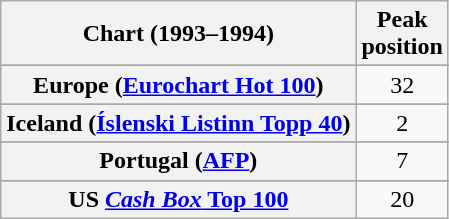<table class="wikitable sortable plainrowheaders" style="text-align:center">
<tr>
<th>Chart (1993–1994)</th>
<th>Peak<br>position</th>
</tr>
<tr>
</tr>
<tr>
</tr>
<tr>
</tr>
<tr>
<th scope="row">Europe (<a href='#'>Eurochart Hot 100</a>)</th>
<td>32</td>
</tr>
<tr>
</tr>
<tr>
<th scope="row">Iceland (<a href='#'>Íslenski Listinn Topp 40</a>)</th>
<td>2</td>
</tr>
<tr>
</tr>
<tr>
</tr>
<tr>
</tr>
<tr>
<th scope="row">Portugal (<a href='#'>AFP</a>)</th>
<td>7</td>
</tr>
<tr>
</tr>
<tr>
</tr>
<tr>
</tr>
<tr>
</tr>
<tr>
</tr>
<tr>
</tr>
<tr>
<th scope="row">US <a href='#'><em>Cash Box</em> Top 100</a></th>
<td>20</td>
</tr>
</table>
